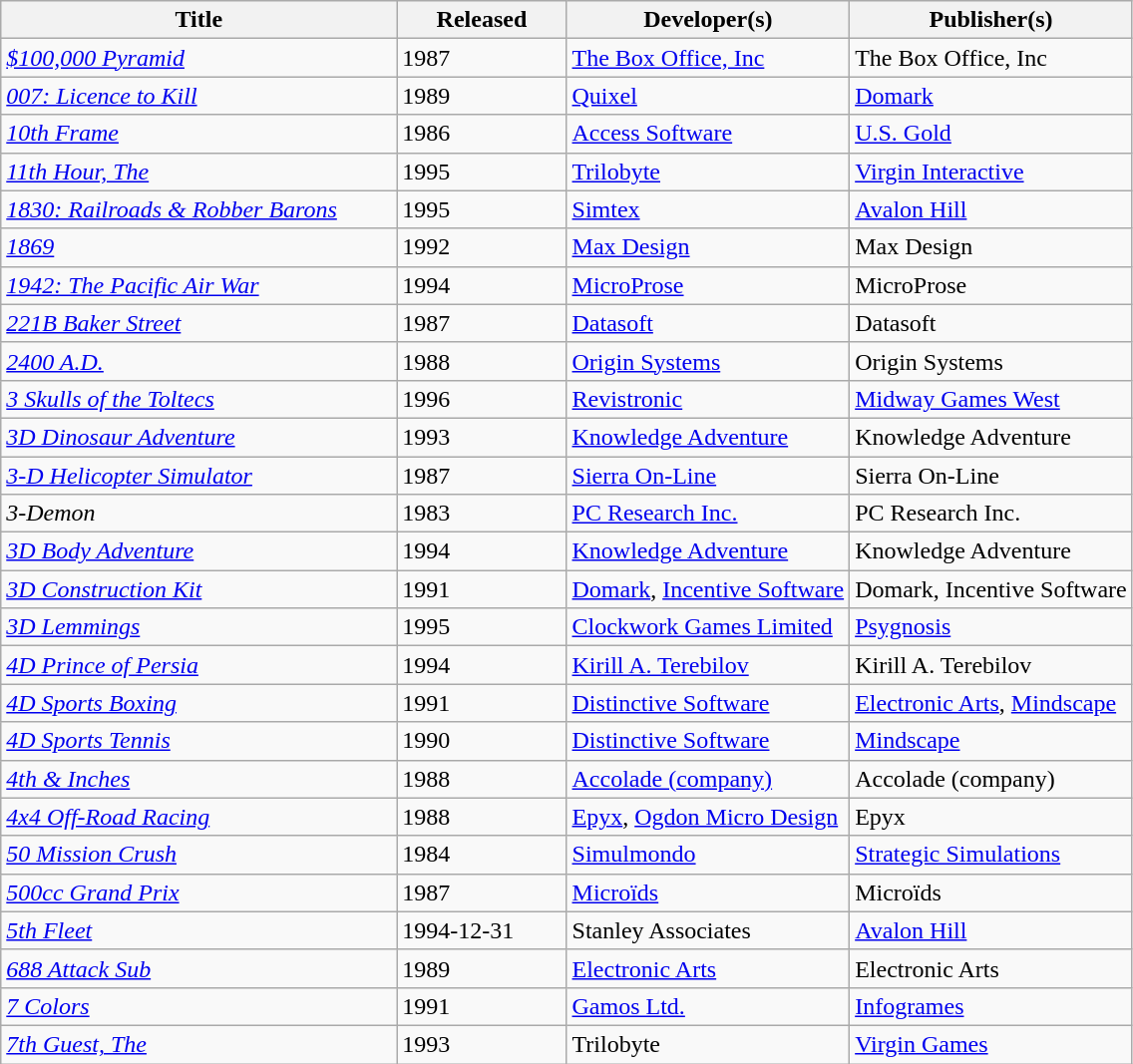<table class="wikitable sortable">
<tr>
<th width=35%>Title</th>
<th width=15%>Released</th>
<th width=25%>Developer(s)</th>
<th width=25%>Publisher(s)</th>
</tr>
<tr>
<td><em><a href='#'>$100,000 Pyramid</a></em></td>
<td>1987</td>
<td><a href='#'>The Box Office, Inc</a></td>
<td>The Box Office, Inc</td>
</tr>
<tr>
<td><em><a href='#'>007: Licence to Kill</a></em></td>
<td>1989</td>
<td><a href='#'>Quixel</a></td>
<td><a href='#'>Domark</a></td>
</tr>
<tr>
<td><em><a href='#'>10th Frame</a></em></td>
<td>1986</td>
<td><a href='#'>Access Software</a></td>
<td><a href='#'>U.S. Gold</a></td>
</tr>
<tr>
<td><em><a href='#'>11th Hour, The</a></em></td>
<td>1995</td>
<td><a href='#'>Trilobyte</a></td>
<td><a href='#'>Virgin Interactive</a></td>
</tr>
<tr>
<td><em><a href='#'>1830: Railroads & Robber Barons</a></em></td>
<td>1995</td>
<td><a href='#'>Simtex</a></td>
<td><a href='#'>Avalon Hill</a></td>
</tr>
<tr>
<td><em><a href='#'>1869</a></em></td>
<td>1992</td>
<td><a href='#'>Max Design</a></td>
<td>Max Design</td>
</tr>
<tr>
<td><em><a href='#'>1942: The Pacific Air War</a></em></td>
<td>1994</td>
<td><a href='#'>MicroProse</a></td>
<td>MicroProse</td>
</tr>
<tr>
<td><em><a href='#'>221B Baker Street</a></em></td>
<td>1987</td>
<td><a href='#'>Datasoft</a></td>
<td>Datasoft</td>
</tr>
<tr>
<td><em><a href='#'>2400 A.D.</a></em></td>
<td>1988</td>
<td><a href='#'>Origin Systems</a></td>
<td>Origin Systems</td>
</tr>
<tr>
<td><em><a href='#'>3 Skulls of the Toltecs</a></em></td>
<td>1996</td>
<td><a href='#'>Revistronic</a></td>
<td><a href='#'>Midway Games West</a></td>
</tr>
<tr>
<td><em><a href='#'>3D Dinosaur Adventure</a></em></td>
<td>1993</td>
<td><a href='#'>Knowledge Adventure</a></td>
<td>Knowledge Adventure</td>
</tr>
<tr>
<td><em><a href='#'>3-D Helicopter Simulator</a></em></td>
<td>1987</td>
<td><a href='#'>Sierra On-Line</a></td>
<td>Sierra On-Line</td>
</tr>
<tr>
<td><em>3-Demon</em></td>
<td>1983</td>
<td><a href='#'>PC Research Inc.</a></td>
<td>PC Research Inc.</td>
</tr>
<tr>
<td><em><a href='#'>3D Body Adventure</a></em></td>
<td>1994</td>
<td><a href='#'>Knowledge Adventure</a></td>
<td>Knowledge Adventure</td>
</tr>
<tr>
<td><em><a href='#'>3D Construction Kit</a></em></td>
<td>1991</td>
<td><a href='#'>Domark</a>, <a href='#'>Incentive Software</a></td>
<td>Domark, Incentive Software</td>
</tr>
<tr>
<td><em><a href='#'>3D Lemmings</a></em></td>
<td>1995</td>
<td><a href='#'>Clockwork Games Limited</a></td>
<td><a href='#'>Psygnosis</a></td>
</tr>
<tr>
<td><em><a href='#'>4D Prince of Persia</a></em></td>
<td>1994</td>
<td><a href='#'>Kirill A. Terebilov</a></td>
<td>Kirill A. Terebilov</td>
</tr>
<tr>
<td><em><a href='#'>4D Sports Boxing</a></em></td>
<td>1991</td>
<td><a href='#'>Distinctive Software</a></td>
<td><a href='#'>Electronic Arts</a>, <a href='#'>Mindscape</a></td>
</tr>
<tr>
<td><em><a href='#'>4D Sports Tennis</a></em></td>
<td>1990</td>
<td><a href='#'>Distinctive Software</a></td>
<td><a href='#'>Mindscape</a></td>
</tr>
<tr>
<td><em><a href='#'>4th & Inches</a></em></td>
<td>1988</td>
<td><a href='#'>Accolade (company)</a></td>
<td>Accolade (company)</td>
</tr>
<tr>
<td><em><a href='#'>4x4 Off-Road Racing</a></em></td>
<td>1988</td>
<td><a href='#'>Epyx</a>, <a href='#'>Ogdon Micro Design</a></td>
<td>Epyx</td>
</tr>
<tr>
<td><em><a href='#'>50 Mission Crush</a></em></td>
<td>1984</td>
<td><a href='#'>Simulmondo</a></td>
<td><a href='#'>Strategic Simulations</a></td>
</tr>
<tr>
<td><em><a href='#'>500cc Grand Prix</a></em></td>
<td>1987</td>
<td><a href='#'>Microïds</a></td>
<td>Microïds</td>
</tr>
<tr>
<td><em><a href='#'>5th Fleet</a></em></td>
<td>1994-12-31</td>
<td>Stanley Associates</td>
<td><a href='#'>Avalon Hill</a></td>
</tr>
<tr>
<td><em><a href='#'>688 Attack Sub</a></em></td>
<td>1989</td>
<td><a href='#'>Electronic Arts</a></td>
<td>Electronic Arts</td>
</tr>
<tr>
<td><em><a href='#'>7 Colors</a></em></td>
<td>1991</td>
<td><a href='#'>Gamos Ltd.</a></td>
<td><a href='#'>Infogrames</a></td>
</tr>
<tr>
<td><em><a href='#'>7th Guest, The</a></em></td>
<td>1993</td>
<td>Trilobyte</td>
<td><a href='#'>Virgin Games</a></td>
</tr>
</table>
